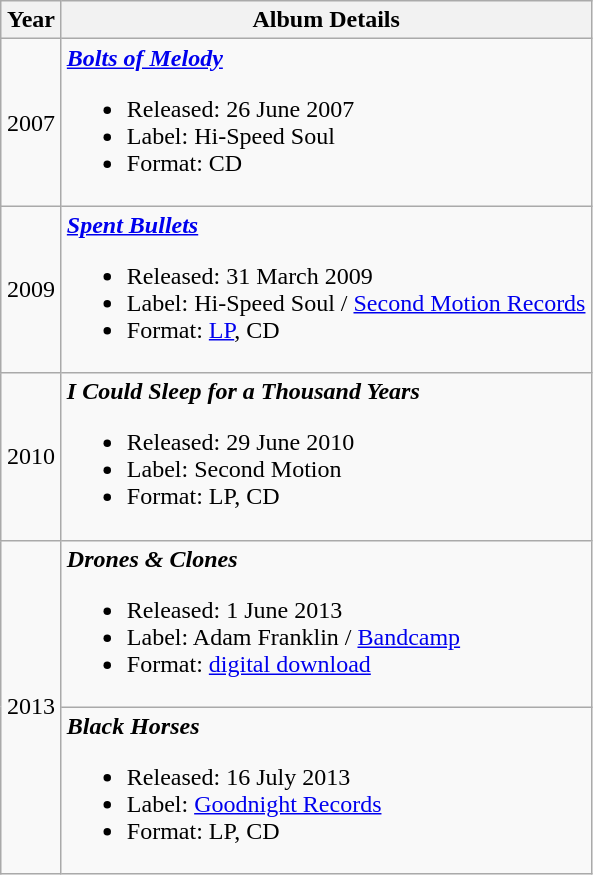<table class="wikitable">
<tr>
<th width="33">Year</th>
<th>Album Details</th>
</tr>
<tr>
<td align="center">2007</td>
<td><strong><em><a href='#'>Bolts of Melody</a></em></strong><br><ul><li>Released: 26 June 2007</li><li>Label: Hi-Speed Soul</li><li>Format: CD</li></ul></td>
</tr>
<tr>
<td align="center">2009</td>
<td><strong><em><a href='#'>Spent Bullets</a></em></strong><br><ul><li>Released: 31 March 2009</li><li>Label: Hi-Speed Soul / <a href='#'>Second Motion Records</a></li><li>Format: <a href='#'>LP</a>, CD</li></ul></td>
</tr>
<tr>
<td align="center">2010</td>
<td><strong><em>I Could Sleep for a Thousand Years</em></strong><br><ul><li>Released: 29 June 2010</li><li>Label: Second Motion</li><li>Format: LP, CD</li></ul></td>
</tr>
<tr>
<td align="center" rowspan="2">2013</td>
<td><strong><em>Drones & Clones</em></strong><br><ul><li>Released: 1 June 2013</li><li>Label: Adam Franklin / <a href='#'>Bandcamp</a></li><li>Format: <a href='#'>digital download</a></li></ul></td>
</tr>
<tr>
<td><strong><em>Black Horses</em></strong><br><ul><li>Released: 16 July 2013</li><li>Label: <a href='#'>Goodnight Records</a></li><li>Format: LP, CD</li></ul></td>
</tr>
</table>
